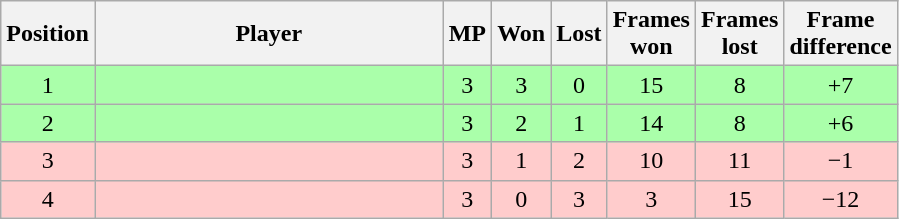<table class="wikitable" style="text-align: center;">
<tr>
<th width=25>Position</th>
<th width=225>Player</th>
<th width=25>MP</th>
<th width=25>Won</th>
<th width=25>Lost</th>
<th width=25>Frames won</th>
<th width=25>Frames lost</th>
<th width=25>Frame difference</th>
</tr>
<tr style="background:#afa;">
<td>1</td>
<td style="text-align:left;"></td>
<td>3</td>
<td>3</td>
<td>0</td>
<td>15</td>
<td>8</td>
<td>+7</td>
</tr>
<tr style="background:#afa;">
<td>2</td>
<td style="text-align:left;"></td>
<td>3</td>
<td>2</td>
<td>1</td>
<td>14</td>
<td>8</td>
<td>+6</td>
</tr>
<tr style="background:#fcc;">
<td>3</td>
<td style="text-align:left;"></td>
<td>3</td>
<td>1</td>
<td>2</td>
<td>10</td>
<td>11</td>
<td>−1</td>
</tr>
<tr style="background:#fcc;">
<td>4</td>
<td style="text-align:left;"></td>
<td>3</td>
<td>0</td>
<td>3</td>
<td>3</td>
<td>15</td>
<td>−12</td>
</tr>
</table>
